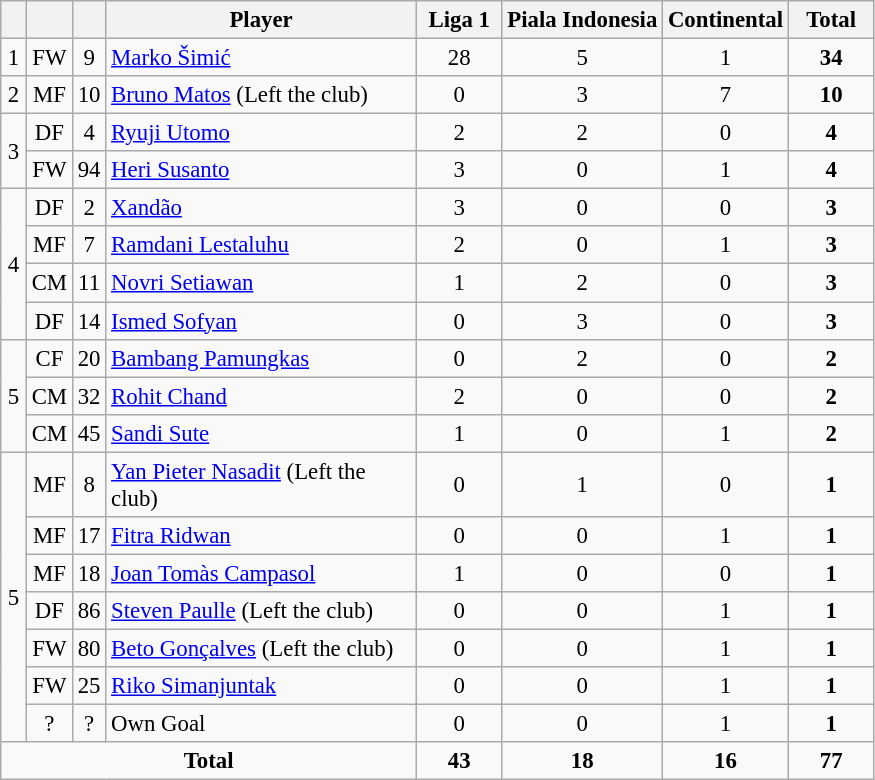<table class="wikitable sortable" style="font-size: 95%; text-align: center;">
<tr>
<th width=10></th>
<th width=10></th>
<th width=10></th>
<th width=200>Player</th>
<th width=50>Liga 1</th>
<th>Piala Indonesia</th>
<th>Continental</th>
<th width=50>Total</th>
</tr>
<tr>
<td>1</td>
<td>FW</td>
<td>9</td>
<td align=left> <a href='#'>Marko Šimić</a></td>
<td>28</td>
<td>5</td>
<td>1</td>
<td><strong>34</strong></td>
</tr>
<tr>
<td>2</td>
<td>MF</td>
<td>10</td>
<td align=left> <a href='#'>Bruno Matos</a> (Left the club)</td>
<td>0</td>
<td>3</td>
<td>7</td>
<td><strong>10</strong></td>
</tr>
<tr>
<td rowspan=2>3</td>
<td>DF</td>
<td>4</td>
<td align=left> <a href='#'>Ryuji Utomo</a></td>
<td>2</td>
<td>2</td>
<td>0</td>
<td><strong>4</strong></td>
</tr>
<tr>
<td>FW</td>
<td>94</td>
<td align=left> <a href='#'>Heri Susanto</a></td>
<td>3</td>
<td>0</td>
<td>1</td>
<td><strong>4</strong></td>
</tr>
<tr>
<td rowspan=4>4</td>
<td>DF</td>
<td>2</td>
<td align=left> <a href='#'>Xandão</a></td>
<td>3</td>
<td>0</td>
<td>0</td>
<td><strong>3</strong></td>
</tr>
<tr>
<td>MF</td>
<td>7</td>
<td align=left> <a href='#'>Ramdani Lestaluhu</a></td>
<td>2</td>
<td>0</td>
<td>1</td>
<td><strong>3</strong></td>
</tr>
<tr>
<td>CM</td>
<td>11</td>
<td align=left> <a href='#'>Novri Setiawan</a></td>
<td>1</td>
<td>2</td>
<td>0</td>
<td><strong>3</strong></td>
</tr>
<tr>
<td>DF</td>
<td>14</td>
<td align=left> <a href='#'>Ismed Sofyan</a></td>
<td>0</td>
<td>3</td>
<td>0</td>
<td><strong>3</strong></td>
</tr>
<tr>
<td rowspan=3>5</td>
<td>CF</td>
<td>20</td>
<td align=left> <a href='#'>Bambang Pamungkas</a></td>
<td>0</td>
<td>2</td>
<td>0</td>
<td><strong>2</strong></td>
</tr>
<tr>
<td>CM</td>
<td>32</td>
<td align=left> <a href='#'>Rohit Chand</a></td>
<td>2</td>
<td>0</td>
<td>0</td>
<td><strong>2</strong></td>
</tr>
<tr>
<td>CM</td>
<td>45</td>
<td align=left> <a href='#'>Sandi Sute</a></td>
<td>1</td>
<td>0</td>
<td>1</td>
<td><strong>2</strong></td>
</tr>
<tr>
<td rowspan=7>5</td>
<td>MF</td>
<td>8</td>
<td align=left> <a href='#'>Yan Pieter Nasadit</a> (Left the club)</td>
<td>0</td>
<td>1</td>
<td>0</td>
<td><strong>1</strong></td>
</tr>
<tr>
<td>MF</td>
<td>17</td>
<td align=left> <a href='#'>Fitra Ridwan</a></td>
<td>0</td>
<td>0</td>
<td>1</td>
<td><strong>1</strong></td>
</tr>
<tr>
<td>MF</td>
<td>18</td>
<td align=left> <a href='#'>Joan Tomàs Campasol</a></td>
<td>1</td>
<td>0</td>
<td>0</td>
<td><strong>1</strong></td>
</tr>
<tr>
<td>DF</td>
<td>86</td>
<td align=left> <a href='#'>Steven Paulle</a> (Left the club)</td>
<td>0</td>
<td>0</td>
<td>1</td>
<td><strong>1</strong></td>
</tr>
<tr>
<td>FW</td>
<td>80</td>
<td align=left> <a href='#'>Beto Gonçalves</a> (Left the club)</td>
<td>0</td>
<td>0</td>
<td>1</td>
<td><strong>1</strong></td>
</tr>
<tr>
<td>FW</td>
<td>25</td>
<td align=left> <a href='#'>Riko Simanjuntak</a></td>
<td>0</td>
<td>0</td>
<td>1</td>
<td><strong>1</strong></td>
</tr>
<tr>
<td>?</td>
<td>?</td>
<td align=left>Own Goal</td>
<td>0</td>
<td>0</td>
<td>1</td>
<td><strong>1</strong></td>
</tr>
<tr class="sortbottom">
<td colspan=4><strong>Total</strong></td>
<td><strong>43</strong></td>
<td><strong>18</strong></td>
<td><strong>16</strong></td>
<td><strong>77</strong></td>
</tr>
</table>
